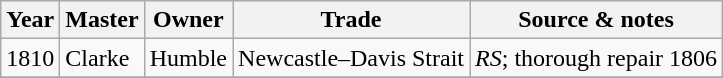<table class=" wikitable">
<tr>
<th>Year</th>
<th>Master</th>
<th>Owner</th>
<th>Trade</th>
<th>Source & notes</th>
</tr>
<tr>
<td>1810</td>
<td>Clarke</td>
<td>Humble</td>
<td>Newcastle–Davis Strait</td>
<td><em>RS</em>; thorough repair 1806</td>
</tr>
<tr>
</tr>
</table>
